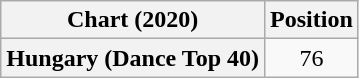<table class="wikitable plainrowheaders" style="text-align:center">
<tr>
<th scope="col">Chart (2020)</th>
<th scope="col">Position</th>
</tr>
<tr>
<th scope="row">Hungary (Dance Top 40)</th>
<td>76</td>
</tr>
</table>
